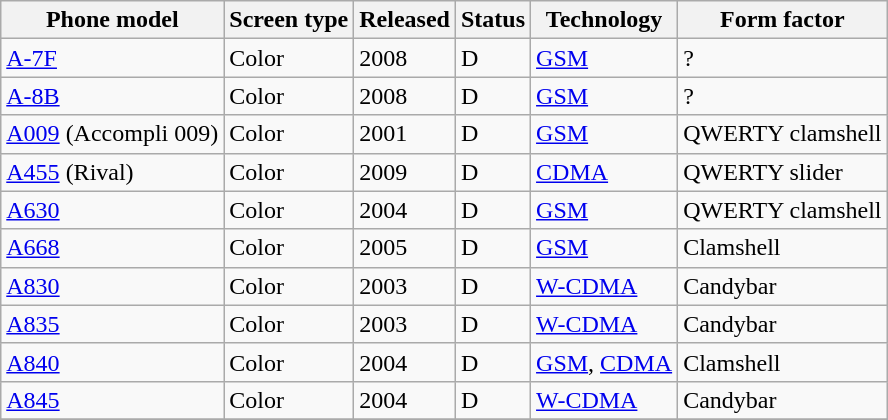<table class="wikitable sortable">
<tr>
<th><strong>Phone model</strong></th>
<th><strong>Screen type</strong></th>
<th><strong>Released</strong></th>
<th><strong>Status</strong></th>
<th><strong>Technology</strong></th>
<th><strong>Form factor</strong></th>
</tr>
<tr>
<td><a href='#'>A-7F</a></td>
<td>Color</td>
<td>2008</td>
<td>D</td>
<td><a href='#'>GSM</a></td>
<td>?</td>
</tr>
<tr>
<td><a href='#'>A-8B</a></td>
<td>Color</td>
<td>2008</td>
<td>D</td>
<td><a href='#'>GSM</a></td>
<td>?</td>
</tr>
<tr>
<td><a href='#'>A009</a> (Accompli 009)</td>
<td>Color</td>
<td>2001</td>
<td>D</td>
<td><a href='#'>GSM</a></td>
<td>QWERTY clamshell</td>
</tr>
<tr>
<td><a href='#'>A455</a> (Rival)</td>
<td>Color</td>
<td>2009</td>
<td>D</td>
<td><a href='#'>CDMA</a></td>
<td>QWERTY slider</td>
</tr>
<tr>
<td><a href='#'>A630</a></td>
<td>Color</td>
<td>2004</td>
<td>D</td>
<td><a href='#'>GSM</a></td>
<td>QWERTY clamshell</td>
</tr>
<tr>
<td><a href='#'>A668</a></td>
<td>Color</td>
<td>2005</td>
<td>D</td>
<td><a href='#'>GSM</a></td>
<td>Clamshell</td>
</tr>
<tr>
<td><a href='#'>A830</a></td>
<td>Color</td>
<td>2003</td>
<td>D</td>
<td><a href='#'>W-CDMA</a></td>
<td>Candybar</td>
</tr>
<tr>
<td><a href='#'>A835</a></td>
<td>Color</td>
<td>2003</td>
<td>D</td>
<td><a href='#'>W-CDMA</a></td>
<td>Candybar</td>
</tr>
<tr>
<td><a href='#'>A840</a></td>
<td>Color</td>
<td>2004</td>
<td>D</td>
<td><a href='#'>GSM</a>, <a href='#'>CDMA</a></td>
<td>Clamshell</td>
</tr>
<tr>
<td><a href='#'>A845</a></td>
<td>Color</td>
<td>2004</td>
<td>D</td>
<td><a href='#'>W-CDMA</a></td>
<td>Candybar</td>
</tr>
<tr>
</tr>
</table>
